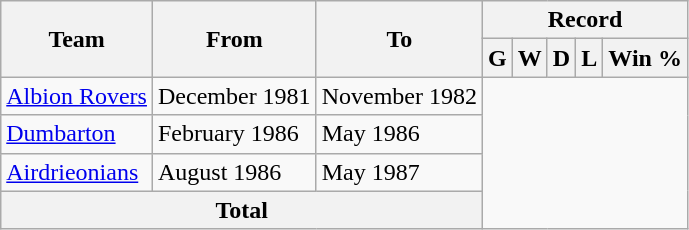<table class="wikitable" style="text-align: center">
<tr>
<th rowspan=2>Team</th>
<th rowspan=2>From</th>
<th rowspan=2>To</th>
<th colspan=5>Record</th>
</tr>
<tr>
<th>G</th>
<th>W</th>
<th>D</th>
<th>L</th>
<th>Win %</th>
</tr>
<tr>
<td align=left><a href='#'>Albion Rovers</a></td>
<td align=left>December 1981</td>
<td align=left>November 1982<br></td>
</tr>
<tr>
<td align=left><a href='#'>Dumbarton</a></td>
<td align=left>February 1986</td>
<td align=left>May 1986<br></td>
</tr>
<tr>
<td align=left><a href='#'>Airdrieonians</a></td>
<td align=left>August 1986</td>
<td align=left>May 1987<br></td>
</tr>
<tr>
<th colspan=3>Total<br></th>
</tr>
</table>
